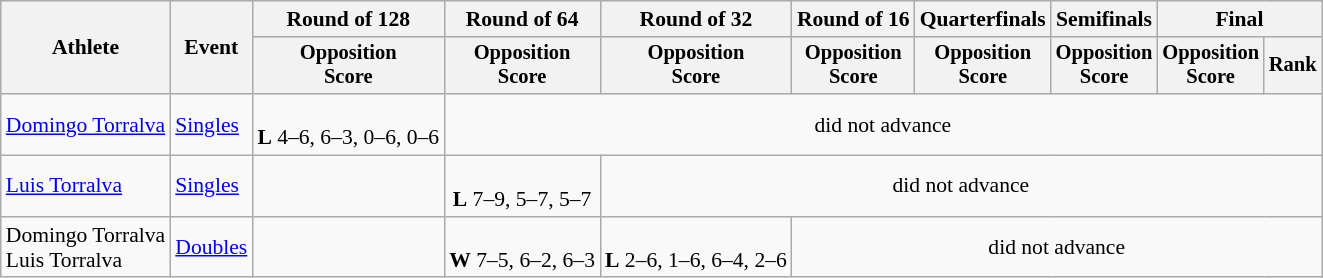<table class=wikitable style="font-size:90%">
<tr>
<th rowspan=2>Athlete</th>
<th rowspan=2>Event</th>
<th>Round of 128</th>
<th>Round of 64</th>
<th>Round of 32</th>
<th>Round of 16</th>
<th>Quarterfinals</th>
<th>Semifinals</th>
<th colspan=2>Final</th>
</tr>
<tr style="font-size:95%">
<th>Opposition<br>Score</th>
<th>Opposition<br>Score</th>
<th>Opposition<br>Score</th>
<th>Opposition<br>Score</th>
<th>Opposition<br>Score</th>
<th>Opposition<br>Score</th>
<th>Opposition<br>Score</th>
<th>Rank</th>
</tr>
<tr align=center>
<td align=left><a href='#'>Domingo Torralva</a></td>
<td align=left><a href='#'>Singles</a></td>
<td><br> <strong>L</strong> 4–6, 6–3, 0–6, 0–6</td>
<td colspan=7>did not advance</td>
</tr>
<tr align=center>
<td align=left><a href='#'>Luis Torralva</a></td>
<td align=left><a href='#'>Singles</a></td>
<td></td>
<td><br> <strong>L</strong> 7–9, 5–7, 5–7</td>
<td colspan=6>did not advance</td>
</tr>
<tr align=center>
<td align=left>Domingo Torralva <br> Luis Torralva</td>
<td align=left><a href='#'>Doubles</a></td>
<td></td>
<td> <br> <strong>W</strong> 7–5, 6–2, 6–3</td>
<td> <br> <strong>L</strong> 2–6, 1–6, 6–4, 2–6</td>
<td colspan=5>did not advance</td>
</tr>
</table>
